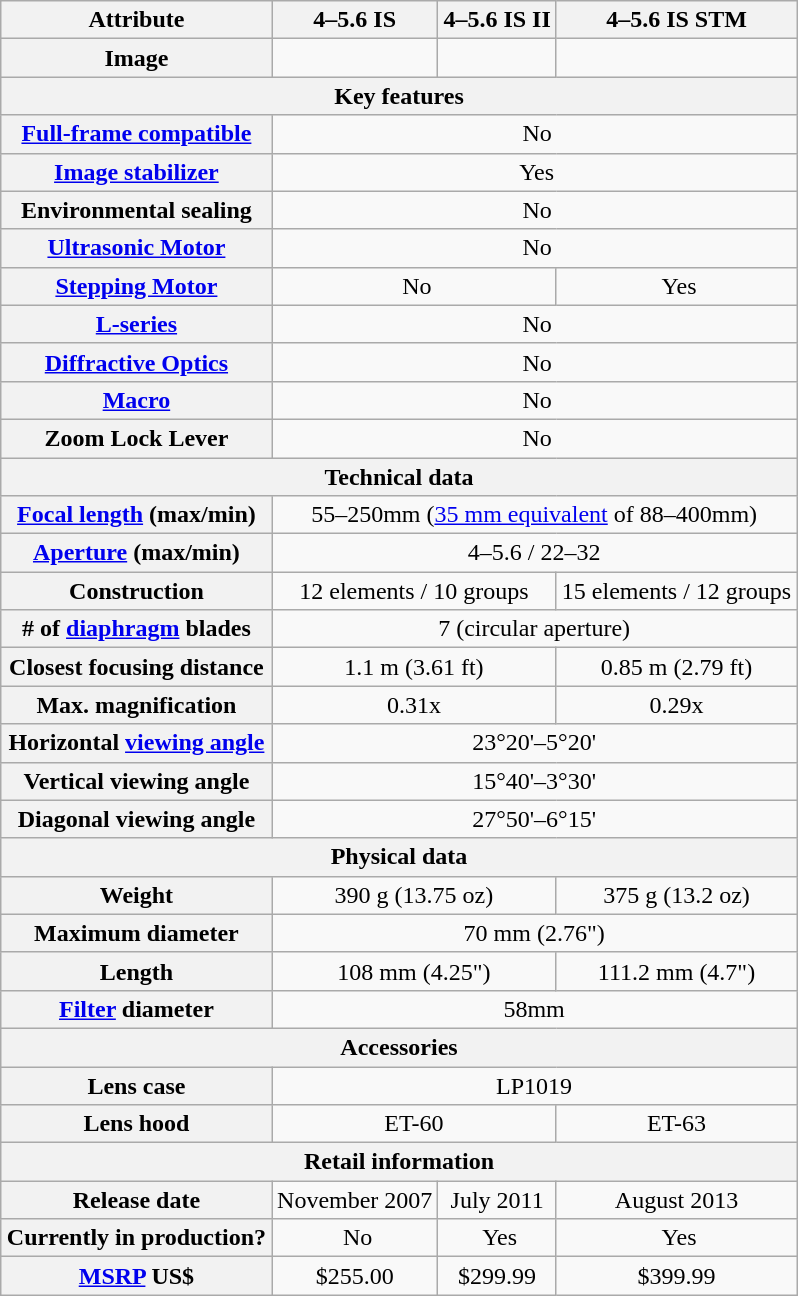<table class="wikitable" style="margin: 1em auto; text-align:center;">
<tr>
<th>Attribute</th>
<th>4–5.6 IS</th>
<th>4–5.6 IS II</th>
<th>4–5.6 IS STM</th>
</tr>
<tr>
<th>Image</th>
<td></td>
<td></td>
<td></td>
</tr>
<tr>
<th colspan=4>Key features</th>
</tr>
<tr>
<th><a href='#'>Full-frame compatible</a></th>
<td colspan=3> No</td>
</tr>
<tr>
<th><a href='#'>Image stabilizer</a></th>
<td colspan=3> Yes</td>
</tr>
<tr>
<th>Environmental sealing</th>
<td colspan=3> No</td>
</tr>
<tr>
<th><a href='#'>Ultrasonic Motor</a></th>
<td colspan=3> No</td>
</tr>
<tr>
<th><a href='#'>Stepping Motor</a></th>
<td colspan=2> No</td>
<td> Yes</td>
</tr>
<tr>
<th><a href='#'>L-series</a></th>
<td colspan=3> No</td>
</tr>
<tr>
<th><a href='#'>Diffractive Optics</a></th>
<td colspan=3> No</td>
</tr>
<tr>
<th><a href='#'>Macro</a></th>
<td colspan=3> No</td>
</tr>
<tr>
<th>Zoom Lock Lever</th>
<td colspan=3> No</td>
</tr>
<tr>
<th colspan=4>Technical data</th>
</tr>
<tr>
<th><a href='#'>Focal length</a> (max/min)</th>
<td colspan=3>55–250mm (<a href='#'>35 mm equivalent</a> of 88–400mm)</td>
</tr>
<tr>
<th><a href='#'>Aperture</a> (max/min)</th>
<td colspan=3>4–5.6 / 22–32</td>
</tr>
<tr>
<th>Construction</th>
<td colspan=2>12 elements / 10 groups</td>
<td>15 elements / 12 groups</td>
</tr>
<tr>
<th># of <a href='#'>diaphragm</a> blades</th>
<td colspan=3>7 (circular aperture)</td>
</tr>
<tr>
<th>Closest focusing distance</th>
<td colspan=2>1.1 m (3.61 ft)</td>
<td>0.85 m (2.79 ft)</td>
</tr>
<tr>
<th>Max. magnification</th>
<td colspan=2>0.31x</td>
<td>0.29x</td>
</tr>
<tr>
<th>Horizontal <a href='#'>viewing angle</a></th>
<td colspan=3>23°20'–5°20'</td>
</tr>
<tr>
<th>Vertical viewing angle</th>
<td colspan=3>15°40'–3°30'</td>
</tr>
<tr>
<th>Diagonal viewing angle</th>
<td colspan=3>27°50'–6°15'</td>
</tr>
<tr>
<th colspan=4>Physical data</th>
</tr>
<tr>
<th>Weight</th>
<td colspan=2>390 g (13.75 oz)</td>
<td>375 g (13.2 oz)</td>
</tr>
<tr>
<th>Maximum diameter</th>
<td colspan=3>70 mm (2.76")</td>
</tr>
<tr>
<th>Length</th>
<td colspan=2>108 mm (4.25")</td>
<td>111.2 mm (4.7")</td>
</tr>
<tr>
<th><a href='#'>Filter</a> diameter</th>
<td colspan=3>58mm</td>
</tr>
<tr>
<th colspan=4>Accessories</th>
</tr>
<tr>
<th>Lens case</th>
<td colspan=3>LP1019</td>
</tr>
<tr>
<th>Lens hood</th>
<td colspan=2>ET-60</td>
<td>ET-63</td>
</tr>
<tr>
<th colspan=4>Retail information</th>
</tr>
<tr>
<th>Release date</th>
<td>November 2007</td>
<td>July 2011</td>
<td>August 2013</td>
</tr>
<tr>
<th>Currently in production?</th>
<td> No</td>
<td> Yes</td>
<td> Yes</td>
</tr>
<tr>
<th><a href='#'>MSRP</a> US$</th>
<td>$255.00</td>
<td>$299.99</td>
<td>$399.99</td>
</tr>
</table>
